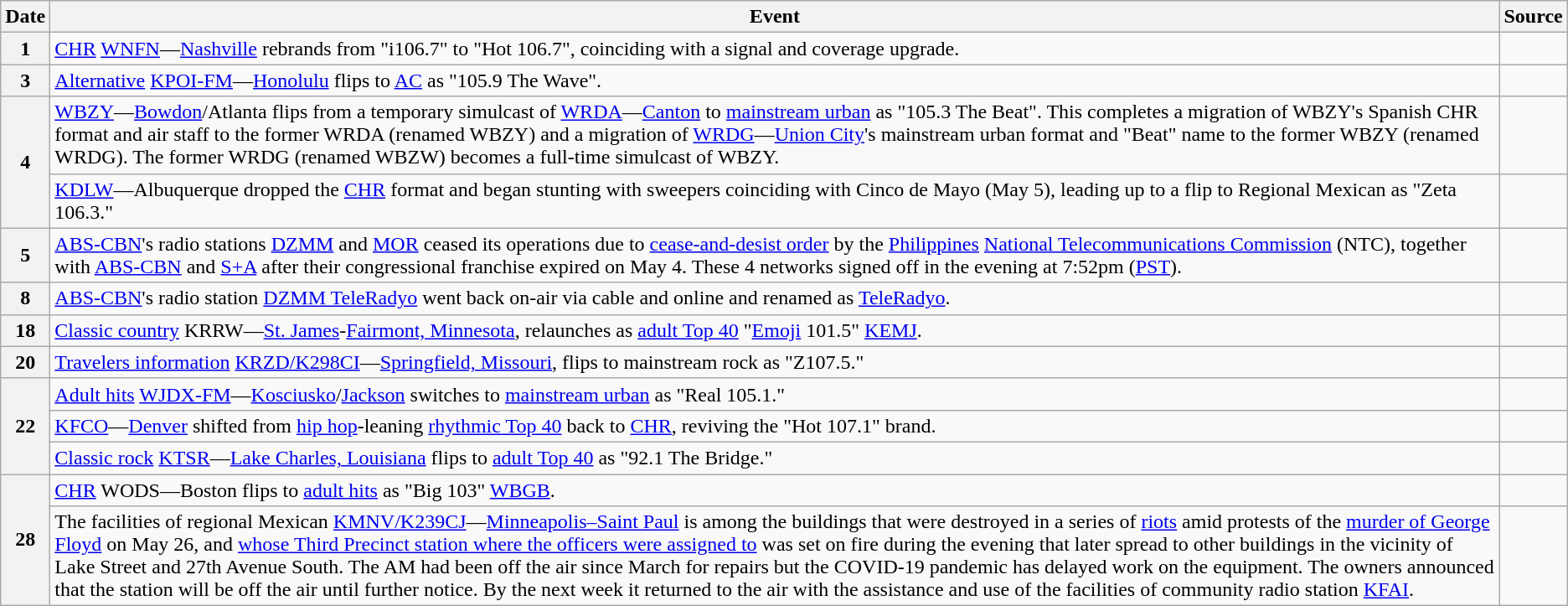<table class="wikitable">
<tr>
<th>Date</th>
<th>Event</th>
<th>Source</th>
</tr>
<tr>
<th>1</th>
<td><a href='#'>CHR</a> <a href='#'>WNFN</a>—<a href='#'>Nashville</a> rebrands from "i106.7" to "Hot 106.7", coinciding with a signal and coverage upgrade.</td>
<td></td>
</tr>
<tr>
<th>3</th>
<td><a href='#'>Alternative</a> <a href='#'>KPOI-FM</a>—<a href='#'>Honolulu</a> flips to <a href='#'>AC</a> as "105.9 The Wave".</td>
<td></td>
</tr>
<tr>
<th rowspan=2>4</th>
<td><a href='#'>WBZY</a>—<a href='#'>Bowdon</a>/Atlanta flips from a temporary simulcast of <a href='#'>WRDA</a>—<a href='#'>Canton</a> to <a href='#'>mainstream urban</a> as "105.3 The Beat". This completes a migration of WBZY's Spanish CHR format and air staff to the former WRDA (renamed WBZY) and a migration of <a href='#'>WRDG</a>—<a href='#'>Union City</a>'s mainstream urban format and "Beat" name to the former WBZY (renamed WRDG). The former WRDG (renamed WBZW) becomes a full-time simulcast of WBZY.</td>
<td></td>
</tr>
<tr>
<td><a href='#'>KDLW</a>—Albuquerque dropped the <a href='#'>CHR</a> format and began stunting with sweepers coinciding with Cinco de Mayo (May 5), leading up to a flip to Regional Mexican as "Zeta 106.3."</td>
<td></td>
</tr>
<tr>
<th>5</th>
<td><a href='#'>ABS-CBN</a>'s radio stations <a href='#'>DZMM</a> and <a href='#'>MOR</a> ceased its operations due to <a href='#'>cease-and-desist order</a> by the <a href='#'>Philippines</a> <a href='#'>National Telecommunications Commission</a> (NTC), together with <a href='#'>ABS-CBN</a> and <a href='#'>S+A</a> after their congressional franchise expired on May 4. These 4 networks signed off in the evening at 7:52pm (<a href='#'>PST</a>).</td>
<td></td>
</tr>
<tr>
<th>8</th>
<td><a href='#'>ABS-CBN</a>'s radio station <a href='#'>DZMM TeleRadyo</a> went back on-air via cable and online and renamed as <a href='#'>TeleRadyo</a>.</td>
<td></td>
</tr>
<tr>
<th>18</th>
<td><a href='#'>Classic country</a> KRRW—<a href='#'>St. James</a>-<a href='#'>Fairmont, Minnesota</a>, relaunches as <a href='#'>adult Top 40</a> "<a href='#'>Emoji</a> 101.5" <a href='#'>KEMJ</a>.</td>
<td></td>
</tr>
<tr>
<th>20</th>
<td><a href='#'>Travelers information</a> <a href='#'>KRZD/K298CI</a>—<a href='#'>Springfield, Missouri</a>, flips to mainstream rock as "Z107.5."</td>
<td></td>
</tr>
<tr>
<th rowspan=3>22</th>
<td><a href='#'>Adult hits</a> <a href='#'>WJDX-FM</a>—<a href='#'>Kosciusko</a>/<a href='#'>Jackson</a> switches to <a href='#'>mainstream urban</a> as "Real 105.1."</td>
<td></td>
</tr>
<tr>
<td><a href='#'>KFCO</a>—<a href='#'>Denver</a> shifted from <a href='#'>hip hop</a>-leaning <a href='#'>rhythmic Top 40</a> back to <a href='#'>CHR</a>, reviving the "Hot 107.1" brand.</td>
<td></td>
</tr>
<tr>
<td><a href='#'>Classic rock</a> <a href='#'>KTSR</a>—<a href='#'>Lake Charles, Louisiana</a> flips to <a href='#'>adult Top 40</a> as "92.1 The Bridge."</td>
<td></td>
</tr>
<tr>
<th rowspan=2>28</th>
<td><a href='#'>CHR</a> WODS—Boston flips to <a href='#'>adult hits</a> as "Big 103" <a href='#'>WBGB</a>.</td>
<td></td>
</tr>
<tr>
<td>The facilities of regional Mexican <a href='#'>KMNV/K239CJ</a>—<a href='#'>Minneapolis–Saint Paul</a> is among the buildings that were destroyed in a series of <a href='#'>riots</a> amid protests of the <a href='#'>murder of George Floyd</a> on May 26, and <a href='#'>whose Third Precinct station where the officers were assigned to</a> was set on fire during the evening that later spread to other buildings in the vicinity of Lake Street and 27th Avenue South. The AM had been off the air since March for repairs but the COVID-19 pandemic has delayed work on the equipment. The owners announced that the station will be off the air until further notice. By the next week it returned to the air with the assistance and use of the facilities of community radio station <a href='#'>KFAI</a>.</td>
<td></td>
</tr>
</table>
